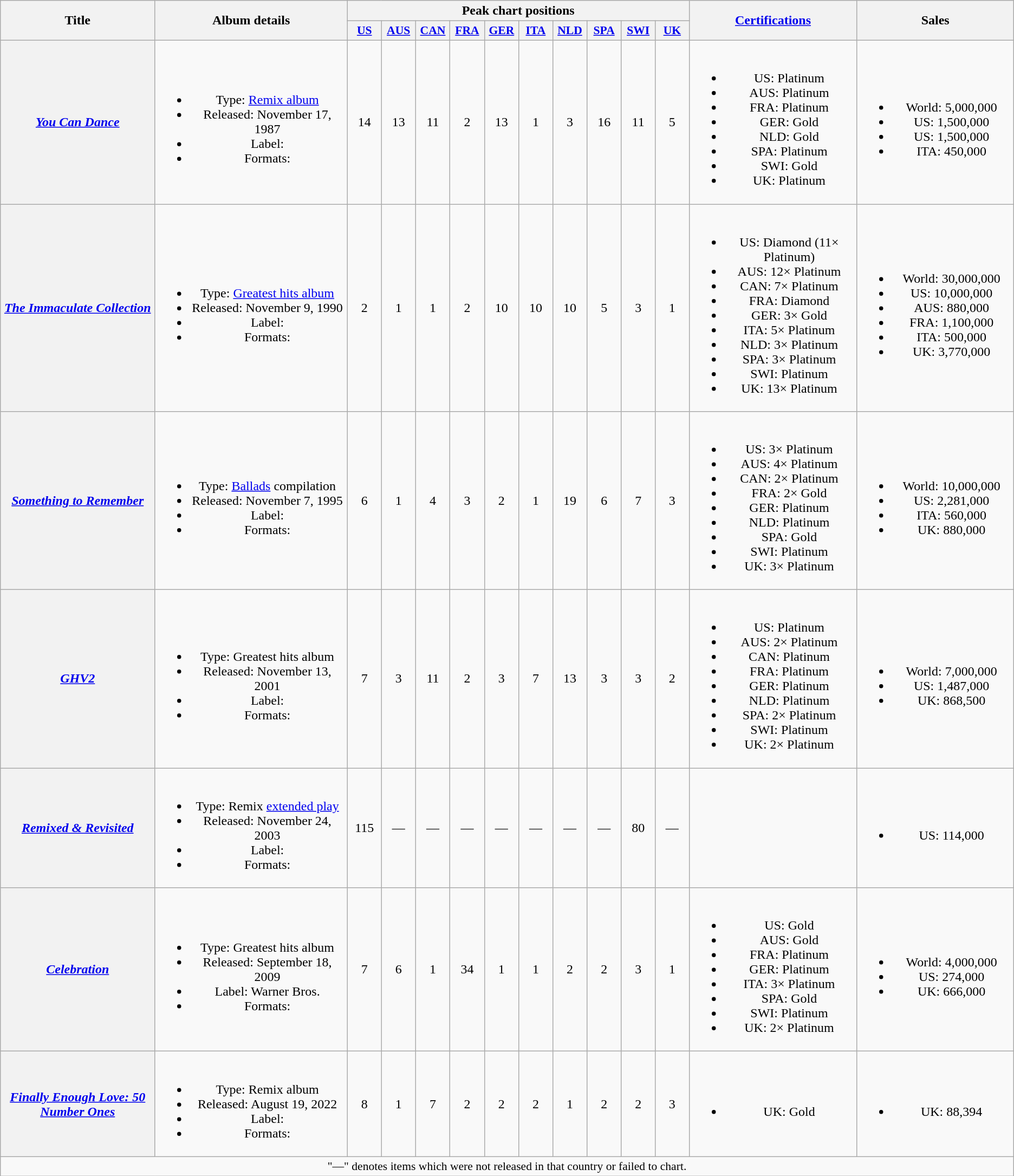<table class="wikitable plainrowheaders" style="text-align:center;" border="1">
<tr>
<th scope="col" rowspan="2" style="width:12em;">Title</th>
<th scope="col" rowspan="2" style="width:15em;">Album details</th>
<th scope="col" colspan="10">Peak chart positions</th>
<th scope="col" rowspan="2" style="width:13em;"><a href='#'>Certifications</a></th>
<th scope="col" rowspan="2" style="width:12em;">Sales</th>
</tr>
<tr>
<th scope="col" style="width:2.5em;font-size:90%;"><a href='#'>US</a><br></th>
<th scope="col" style="width:2.5em;font-size:90%;"><a href='#'>AUS</a><br></th>
<th scope="col" style="width:2.5em;font-size:90%;"><a href='#'>CAN</a><br></th>
<th scope="col" style="width:2.5em;font-size:90%;"><a href='#'>FRA</a><br></th>
<th scope="col" style="width:2.5em;font-size:90%;"><a href='#'>GER</a><br></th>
<th scope="col" style="width:2.5em;font-size:90%;"><a href='#'>ITA</a><br></th>
<th scope="col" style="width:2.5em;font-size:90%;"><a href='#'>NLD</a><br></th>
<th scope="col" style="width:2.5em;font-size:90%;"><a href='#'>SPA</a><br></th>
<th scope="col" style="width:2.5em;font-size:90%;"><a href='#'>SWI</a><br></th>
<th scope="col" style="width:2.5em;font-size:90%;"><a href='#'>UK</a><br></th>
</tr>
<tr>
<th scope="row"><em><a href='#'>You Can Dance</a></em></th>
<td><br><ul><li>Type: <a href='#'>Remix album</a></li><li>Released: November 17, 1987</li><li>Label: </li><li>Formats: </li></ul></td>
<td>14</td>
<td>13</td>
<td>11</td>
<td>2</td>
<td>13</td>
<td>1</td>
<td>3</td>
<td>16</td>
<td>11</td>
<td>5</td>
<td><br><ul><li>US: Platinum</li><li>AUS: Platinum</li><li>FRA: Platinum</li><li>GER: Gold</li><li>NLD: Gold</li><li>SPA: Platinum</li><li>SWI: Gold</li><li>UK: Platinum</li></ul></td>
<td><br><ul><li>World: 5,000,000</li><li>US: 1,500,000</li><li>US: 1,500,000</li><li>ITA: 450,000</li></ul></td>
</tr>
<tr>
<th scope="row"><em><a href='#'>The Immaculate Collection</a></em></th>
<td><br><ul><li>Type: <a href='#'>Greatest hits album</a></li><li>Released: November 9, 1990</li><li>Label: </li><li>Formats: </li></ul></td>
<td>2</td>
<td>1</td>
<td>1</td>
<td>2</td>
<td>10</td>
<td>10</td>
<td>10</td>
<td>5</td>
<td>3</td>
<td>1</td>
<td><br><ul><li>US: Diamond (11× Platinum)</li><li>AUS: 12× Platinum</li><li>CAN: 7× Platinum</li><li>FRA: Diamond</li><li>GER: 3× Gold</li><li>ITA: 5× Platinum</li><li>NLD: 3× Platinum</li><li>SPA: 3× Platinum</li><li>SWI: Platinum</li><li>UK: 13× Platinum</li></ul></td>
<td><br><ul><li>World: 30,000,000</li><li>US: 10,000,000</li><li>AUS: 880,000</li><li>FRA: 1,100,000</li><li>ITA: 500,000</li><li>UK: 3,770,000</li></ul></td>
</tr>
<tr>
<th scope="row"><em><a href='#'>Something to Remember</a></em></th>
<td><br><ul><li>Type: <a href='#'>Ballads</a> compilation</li><li>Released: November 7, 1995</li><li>Label: </li><li>Formats: </li></ul></td>
<td>6</td>
<td>1</td>
<td>4</td>
<td>3</td>
<td>2</td>
<td>1</td>
<td>19</td>
<td>6</td>
<td>7</td>
<td>3</td>
<td><br><ul><li>US: 3× Platinum</li><li>AUS: 4× Platinum</li><li>CAN: 2× Platinum</li><li>FRA: 2× Gold</li><li>GER: Platinum</li><li>NLD: Platinum</li><li>SPA: Gold</li><li>SWI: Platinum</li><li>UK: 3× Platinum</li></ul></td>
<td><br><ul><li>World: 10,000,000</li><li>US: 2,281,000</li><li>ITA: 560,000</li><li>UK: 880,000</li></ul></td>
</tr>
<tr>
<th scope="row"><em><a href='#'>GHV2</a></em></th>
<td><br><ul><li>Type: Greatest hits album</li><li>Released: November 13, 2001</li><li>Label: </li><li>Formats: </li></ul></td>
<td>7</td>
<td>3</td>
<td>11</td>
<td>2</td>
<td>3</td>
<td>7</td>
<td>13</td>
<td>3</td>
<td>3</td>
<td>2</td>
<td><br><ul><li>US: Platinum</li><li>AUS: 2× Platinum</li><li>CAN: Platinum</li><li>FRA: Platinum</li><li>GER: Platinum</li><li>NLD: Platinum</li><li>SPA: 2× Platinum</li><li>SWI: Platinum</li><li>UK: 2× Platinum</li></ul></td>
<td><br><ul><li>World: 7,000,000</li><li>US: 1,487,000</li><li>UK: 868,500</li></ul></td>
</tr>
<tr>
<th scope="row"><em><a href='#'>Remixed & Revisited</a></em></th>
<td><br><ul><li>Type: Remix <a href='#'>extended play</a></li><li>Released: November 24, 2003</li><li>Label: </li><li>Formats: </li></ul></td>
<td>115</td>
<td>—</td>
<td>—</td>
<td>—</td>
<td>—</td>
<td>—</td>
<td>—</td>
<td>—</td>
<td>80</td>
<td>—</td>
<td></td>
<td><br><ul><li>US: 114,000</li></ul></td>
</tr>
<tr>
<th scope="row"><em><a href='#'>Celebration</a></em></th>
<td><br><ul><li>Type: Greatest hits album</li><li>Released: September 18, 2009</li><li>Label: Warner Bros.</li><li>Formats: </li></ul></td>
<td>7</td>
<td>6</td>
<td>1</td>
<td>34</td>
<td>1</td>
<td>1</td>
<td>2</td>
<td>2</td>
<td>3</td>
<td>1</td>
<td><br><ul><li>US: Gold</li><li>AUS: Gold</li><li>FRA: Platinum</li><li>GER: Platinum</li><li>ITA: 3× Platinum</li><li>SPA: Gold</li><li>SWI: Platinum</li><li>UK: 2× Platinum</li></ul></td>
<td><br><ul><li>World: 4,000,000</li><li>US: 274,000</li><li>UK: 666,000</li></ul></td>
</tr>
<tr>
<th scope="row"><em><a href='#'>Finally Enough Love: 50 Number Ones</a></em></th>
<td><br><ul><li>Type: Remix album</li><li>Released: August 19, 2022</li><li>Label: </li><li>Formats: </li></ul></td>
<td>8</td>
<td>1</td>
<td>7</td>
<td>2</td>
<td>2</td>
<td>2</td>
<td 1>1</td>
<td>2</td>
<td>2</td>
<td>3</td>
<td><br><ul><li>UK: Gold</li></ul></td>
<td><br><ul><li>UK: 88,394</li></ul></td>
</tr>
<tr>
<td colspan="14" align="center" style="font-size:90%;">"—" denotes items which were not released in that country or failed to chart.</td>
</tr>
</table>
